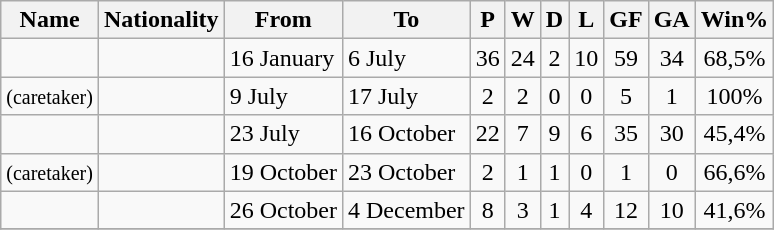<table class="wikitable sortable">
<tr>
<th>Name</th>
<th>Nationality</th>
<th>From</th>
<th class="unsortable">To</th>
<th>P</th>
<th>W</th>
<th>D</th>
<th>L</th>
<th>GF</th>
<th>GA</th>
<th>Win%</th>
</tr>
<tr>
<td align=left></td>
<td></td>
<td align=left>16 January</td>
<td align=left>6 July</td>
<td align=center>36</td>
<td align=center>24</td>
<td align=center>2</td>
<td align=center>10</td>
<td align=center>59</td>
<td align=center>34</td>
<td align=center>68,5%</td>
</tr>
<tr>
<td align=left> <small>(caretaker)</small></td>
<td></td>
<td align=left>9 July</td>
<td align=left>17 July</td>
<td align=center>2</td>
<td align=center>2</td>
<td align=center>0</td>
<td align=center>0</td>
<td align=center>5</td>
<td align=center>1</td>
<td align=center>100%</td>
</tr>
<tr>
<td align=left></td>
<td></td>
<td align=left>23 July</td>
<td align=left>16 October</td>
<td align=center>22</td>
<td align=center>7</td>
<td align=center>9</td>
<td align=center>6</td>
<td align=center>35</td>
<td align=center>30</td>
<td align=center>45,4%</td>
</tr>
<tr>
<td align=left> <small>(caretaker)</small></td>
<td></td>
<td align=left>19 October</td>
<td align=left>23 October</td>
<td align=center>2</td>
<td align=center>1</td>
<td align=center>1</td>
<td align=center>0</td>
<td align=center>1</td>
<td align=center>0</td>
<td align=center>66,6%</td>
</tr>
<tr>
<td align=left></td>
<td></td>
<td align=left>26 October</td>
<td align=left>4 December</td>
<td align=center>8</td>
<td align=center>3</td>
<td align=center>1</td>
<td align=center>4</td>
<td align=center>12</td>
<td align=center>10</td>
<td align=center>41,6%</td>
</tr>
<tr>
</tr>
</table>
